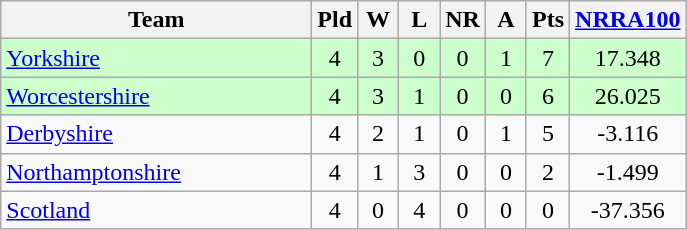<table class="wikitable" style="text-align: center;">
<tr>
<th width=200>Team</th>
<th width=20>Pld</th>
<th width=20>W</th>
<th width=20>L</th>
<th width=20>NR</th>
<th width=20>A</th>
<th width=20>Pts</th>
<th width=60><a href='#'>NRRA100</a></th>
</tr>
<tr bgcolor="#ccffcc">
<td align=left><a href='#'>Yorkshire</a></td>
<td>4</td>
<td>3</td>
<td>0</td>
<td>0</td>
<td>1</td>
<td>7</td>
<td>17.348</td>
</tr>
<tr bgcolor="#ccffcc">
<td align=left><a href='#'>Worcestershire</a></td>
<td>4</td>
<td>3</td>
<td>1</td>
<td>0</td>
<td>0</td>
<td>6</td>
<td>26.025</td>
</tr>
<tr>
<td align=left><a href='#'>Derbyshire</a></td>
<td>4</td>
<td>2</td>
<td>1</td>
<td>0</td>
<td>1</td>
<td>5</td>
<td>-3.116</td>
</tr>
<tr>
<td align=left><a href='#'>Northamptonshire</a></td>
<td>4</td>
<td>1</td>
<td>3</td>
<td>0</td>
<td>0</td>
<td>2</td>
<td>-1.499</td>
</tr>
<tr>
<td align=left><a href='#'>Scotland</a></td>
<td>4</td>
<td>0</td>
<td>4</td>
<td>0</td>
<td>0</td>
<td>0</td>
<td>-37.356</td>
</tr>
</table>
